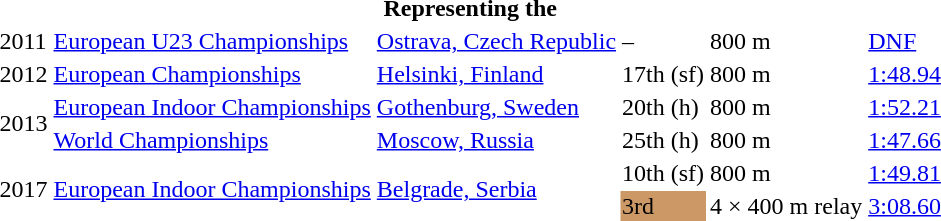<table>
<tr>
<th colspan="6">Representing the </th>
</tr>
<tr>
<td>2011</td>
<td><a href='#'>European U23 Championships</a></td>
<td><a href='#'>Ostrava, Czech Republic</a></td>
<td>–</td>
<td>800 m</td>
<td><a href='#'>DNF</a></td>
</tr>
<tr>
<td>2012</td>
<td><a href='#'>European Championships</a></td>
<td><a href='#'>Helsinki, Finland</a></td>
<td>17th (sf)</td>
<td>800 m</td>
<td><a href='#'>1:48.94</a></td>
</tr>
<tr>
<td rowspan=2>2013</td>
<td><a href='#'>European Indoor Championships</a></td>
<td><a href='#'>Gothenburg, Sweden</a></td>
<td>20th (h)</td>
<td>800 m</td>
<td><a href='#'>1:52.21</a></td>
</tr>
<tr>
<td><a href='#'>World Championships</a></td>
<td><a href='#'>Moscow, Russia</a></td>
<td>25th (h)</td>
<td>800 m</td>
<td><a href='#'>1:47.66</a></td>
</tr>
<tr>
<td rowspan=2>2017</td>
<td rowspan=2><a href='#'>European Indoor Championships</a></td>
<td rowspan=2><a href='#'>Belgrade, Serbia</a></td>
<td>10th (sf)</td>
<td>800 m</td>
<td><a href='#'>1:49.81</a></td>
</tr>
<tr>
<td bgcolor=cc9966>3rd</td>
<td>4 × 400 m relay</td>
<td><a href='#'>3:08.60</a></td>
</tr>
</table>
